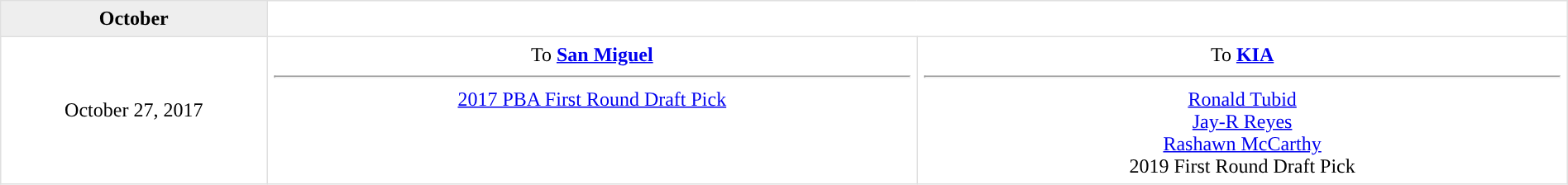<table border=1 style="border-collapse:collapse; text-align: center; width: 100%" bordercolor="#DFDFDF"  cellpadding="5">
<tr bgcolor="eeeeee">
<th>October</th>
</tr>
<tr>
<td style="width:12%">October 27, 2017</td>
<td style="width:29.3%" valign="top">To <strong><a href='#'>San Miguel</a></strong><hr><a href='#'>2017 PBA First Round Draft Pick</a></td>
<td style="width:29.3%" valign="top">To <strong><a href='#'>KIA</a></strong><hr><a href='#'>Ronald Tubid</a><br><a href='#'>Jay-R Reyes</a><br><a href='#'>Rashawn McCarthy</a><br> 2019 First Round Draft Pick</td>
</tr>
</table>
